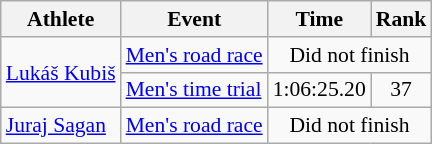<table class="wikitable" style="font-size:90%">
<tr>
<th>Athlete</th>
<th>Event</th>
<th>Time</th>
<th>Rank</th>
</tr>
<tr align=center>
<td align=left rowspan=2><a href='#'>Lukáš Kubiš</a></td>
<td align=left><a href='#'>Men's road race</a></td>
<td colspan=2>Did not finish</td>
</tr>
<tr align=center>
<td align=left><a href='#'>Men's time trial</a></td>
<td>1:06:25.20</td>
<td>37</td>
</tr>
<tr align=center>
<td align=left><a href='#'>Juraj Sagan</a></td>
<td align=left><a href='#'>Men's road race</a></td>
<td colspan=2>Did not finish</td>
</tr>
</table>
